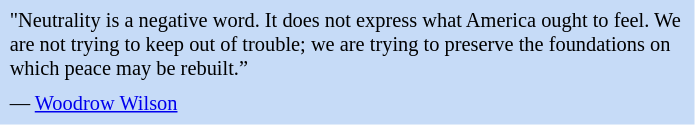<table class="toccolours" style="float: right; margin-left: 1em; margin-right: 2em; font-size: 85%; background:#c6dbf7; color:black; width:34em; max-width: 40%;" cellspacing="5">
<tr>
<td style="text-align: left;">"Neutrality is a negative word. It does not express what America ought to feel. We are not trying to keep out of trouble; we are trying to preserve the foundations on which peace may be rebuilt.”</td>
</tr>
<tr>
<td style="text-align: left;">— <a href='#'>Woodrow Wilson</a></td>
</tr>
</table>
